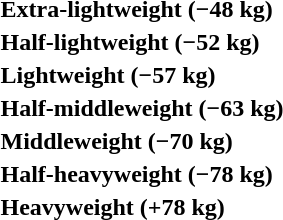<table>
<tr>
<th rowspan=2 style="text-align:left;">Extra-lightweight (−48 kg)</th>
<td rowspan=2></td>
<td rowspan=2></td>
<td></td>
</tr>
<tr>
<td></td>
</tr>
<tr>
<th rowspan=2 style="text-align:left;">Half-lightweight (−52 kg)</th>
<td rowspan=2></td>
<td rowspan=2></td>
<td></td>
</tr>
<tr>
<td></td>
</tr>
<tr>
<th rowspan=2 style="text-align:left;">Lightweight (−57 kg)</th>
<td rowspan=2></td>
<td rowspan=2></td>
<td></td>
</tr>
<tr>
<td></td>
</tr>
<tr>
<th rowspan=2 style="text-align:left;">Half-middleweight (−63 kg)</th>
<td rowspan=2></td>
<td rowspan=2></td>
<td></td>
</tr>
<tr>
<td></td>
</tr>
<tr>
<th rowspan=2 style="text-align:left;">Middleweight (−70 kg)</th>
<td rowspan=2></td>
<td rowspan=2></td>
<td></td>
</tr>
<tr>
<td></td>
</tr>
<tr>
<th rowspan=2 style="text-align:left;">Half-heavyweight (−78 kg)</th>
<td rowspan=2></td>
<td rowspan=2></td>
<td></td>
</tr>
<tr>
<td></td>
</tr>
<tr>
<th rowspan=2 style="text-align:left;">Heavyweight (+78 kg)</th>
<td rowspan=2></td>
<td rowspan=2></td>
<td></td>
</tr>
<tr>
<td></td>
</tr>
</table>
